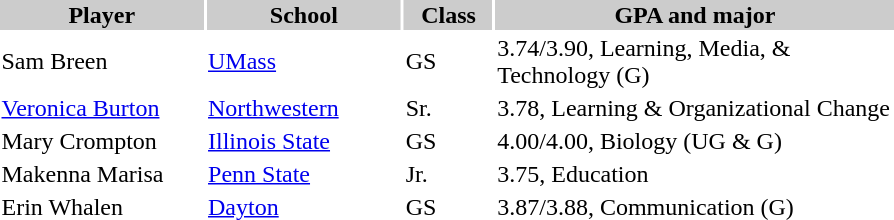<table style="width:600px" "border:'1' 'solid' 'gray' ">
<tr>
<th style="background:#ccc; width:23%;">Player</th>
<th style="background:#ccc; width:22%;">School</th>
<th style="background:#ccc; width:10%;">Class</th>
<th style="background:#ccc; width:45%;">GPA and major</th>
</tr>
<tr>
<td>Sam Breen</td>
<td><a href='#'>UMass</a></td>
<td>GS</td>
<td>3.74/3.90, Learning, Media, & Technology (G)</td>
</tr>
<tr>
<td><a href='#'>Veronica Burton</a></td>
<td><a href='#'>Northwestern</a></td>
<td>Sr.</td>
<td>3.78, Learning & Organizational Change</td>
</tr>
<tr>
<td>Mary Crompton</td>
<td><a href='#'>Illinois State</a></td>
<td>GS</td>
<td>4.00/4.00, Biology (UG & G)</td>
</tr>
<tr>
<td>Makenna Marisa</td>
<td><a href='#'>Penn State</a></td>
<td>Jr.</td>
<td>3.75, Education</td>
</tr>
<tr>
<td>Erin Whalen</td>
<td><a href='#'>Dayton</a></td>
<td>GS</td>
<td>3.87/3.88, Communication (G)</td>
</tr>
</table>
